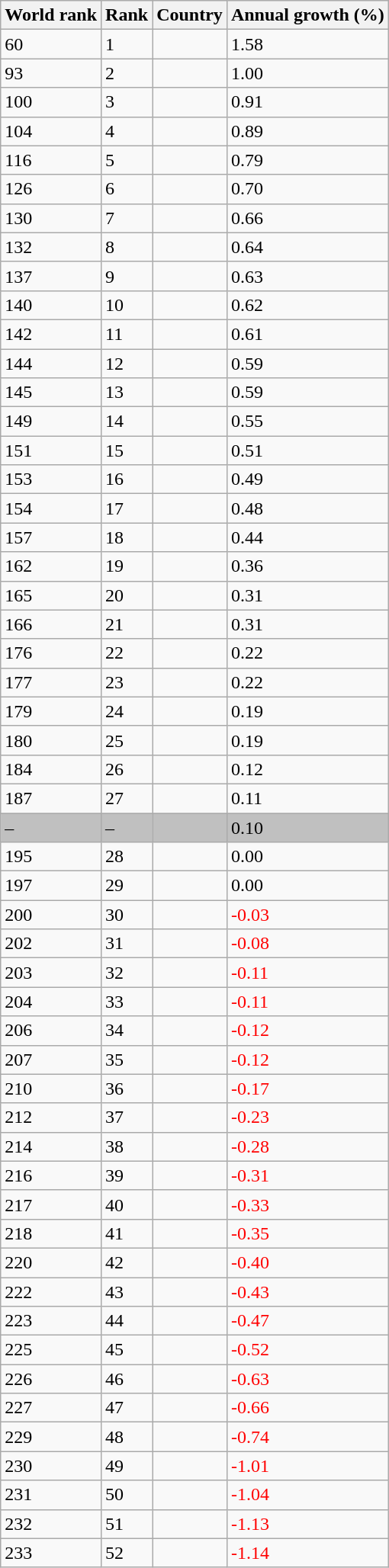<table class="wikitable sortable mw-collapsible" style="">
<tr>
<th scope="col" data-sort-type="number">World rank</th>
<th scope="col">Rank</th>
<th scope="col">Country</th>
<th scope="col">Annual growth (%)</th>
</tr>
<tr>
<td>60</td>
<td>1</td>
<td></td>
<td>1.58</td>
</tr>
<tr>
<td>93</td>
<td>2</td>
<td></td>
<td>1.00</td>
</tr>
<tr>
<td>100</td>
<td>3</td>
<td></td>
<td>0.91</td>
</tr>
<tr>
<td>104</td>
<td>4</td>
<td></td>
<td>0.89</td>
</tr>
<tr>
<td>116</td>
<td>5</td>
<td></td>
<td>0.79</td>
</tr>
<tr>
<td>126</td>
<td>6</td>
<td></td>
<td>0.70</td>
</tr>
<tr>
<td>130</td>
<td>7</td>
<td></td>
<td>0.66</td>
</tr>
<tr>
<td>132</td>
<td>8</td>
<td></td>
<td>0.64</td>
</tr>
<tr>
<td>137</td>
<td>9</td>
<td></td>
<td>0.63</td>
</tr>
<tr>
<td>140</td>
<td>10</td>
<td></td>
<td>0.62</td>
</tr>
<tr>
<td>142</td>
<td>11</td>
<td></td>
<td>0.61</td>
</tr>
<tr>
<td>144</td>
<td>12</td>
<td></td>
<td>0.59</td>
</tr>
<tr>
<td>145</td>
<td>13</td>
<td></td>
<td>0.59</td>
</tr>
<tr>
<td>149</td>
<td>14</td>
<td></td>
<td>0.55</td>
</tr>
<tr>
<td>151</td>
<td>15</td>
<td></td>
<td>0.51</td>
</tr>
<tr>
<td>153</td>
<td>16</td>
<td></td>
<td>0.49</td>
</tr>
<tr>
<td>154</td>
<td>17</td>
<td></td>
<td>0.48</td>
</tr>
<tr>
<td>157</td>
<td>18</td>
<td></td>
<td>0.44</td>
</tr>
<tr>
<td>162</td>
<td>19</td>
<td></td>
<td>0.36</td>
</tr>
<tr>
<td>165</td>
<td>20</td>
<td></td>
<td>0.31</td>
</tr>
<tr>
<td>166</td>
<td>21</td>
<td></td>
<td>0.31</td>
</tr>
<tr>
<td>176</td>
<td>22</td>
<td></td>
<td>0.22</td>
</tr>
<tr>
<td>177</td>
<td>23</td>
<td></td>
<td>0.22</td>
</tr>
<tr>
<td>179</td>
<td>24</td>
<td></td>
<td>0.19</td>
</tr>
<tr>
<td>180</td>
<td>25</td>
<td></td>
<td>0.19</td>
</tr>
<tr>
<td>184</td>
<td>26</td>
<td></td>
<td>0.12</td>
</tr>
<tr>
<td>187</td>
<td>27</td>
<td></td>
<td>0.11</td>
</tr>
<tr>
<td style="background:silver">–</td>
<td style="background:silver">–</td>
<td style="background:silver"></td>
<td style="background:silver">0.10</td>
</tr>
<tr>
<td>195</td>
<td>28</td>
<td></td>
<td>0.00</td>
</tr>
<tr>
<td>197</td>
<td>29</td>
<td></td>
<td>0.00</td>
</tr>
<tr>
<td>200</td>
<td>30</td>
<td></td>
<td style="color:red">-0.03</td>
</tr>
<tr>
<td>202</td>
<td>31</td>
<td></td>
<td style="color:red">-0.08</td>
</tr>
<tr>
<td>203</td>
<td>32</td>
<td></td>
<td style="color:red">-0.11</td>
</tr>
<tr>
<td>204</td>
<td>33</td>
<td></td>
<td style="color:red">-0.11</td>
</tr>
<tr>
<td>206</td>
<td>34</td>
<td></td>
<td style="color:red">-0.12</td>
</tr>
<tr>
<td>207</td>
<td>35</td>
<td></td>
<td style="color:red">-0.12</td>
</tr>
<tr>
<td>210</td>
<td>36</td>
<td></td>
<td style="color:red">-0.17</td>
</tr>
<tr>
<td>212</td>
<td>37</td>
<td></td>
<td style="color:red">-0.23</td>
</tr>
<tr>
<td>214</td>
<td>38</td>
<td></td>
<td style="color:red">-0.28</td>
</tr>
<tr>
<td>216</td>
<td>39</td>
<td></td>
<td style="color:red">-0.31</td>
</tr>
<tr>
<td>217</td>
<td>40</td>
<td></td>
<td style="color:red">-0.33</td>
</tr>
<tr>
<td>218</td>
<td>41</td>
<td></td>
<td style="color:red">-0.35</td>
</tr>
<tr>
<td>220</td>
<td>42</td>
<td></td>
<td style="color:red">-0.40</td>
</tr>
<tr>
<td>222</td>
<td>43</td>
<td></td>
<td style="color:red">-0.43</td>
</tr>
<tr>
<td>223</td>
<td>44</td>
<td></td>
<td style="color:red">-0.47</td>
</tr>
<tr>
<td>225</td>
<td>45</td>
<td></td>
<td style="color:red">-0.52</td>
</tr>
<tr>
<td>226</td>
<td>46</td>
<td></td>
<td style="color:red">-0.63</td>
</tr>
<tr>
<td>227</td>
<td>47</td>
<td></td>
<td style="color:red">-0.66</td>
</tr>
<tr>
<td>229</td>
<td>48</td>
<td></td>
<td style="color:red">-0.74</td>
</tr>
<tr>
<td>230</td>
<td>49</td>
<td></td>
<td style="color:red">-1.01</td>
</tr>
<tr>
<td>231</td>
<td>50</td>
<td></td>
<td style="color:red">-1.04</td>
</tr>
<tr>
<td>232</td>
<td>51</td>
<td></td>
<td style="color:red">-1.13</td>
</tr>
<tr>
<td>233</td>
<td>52</td>
<td></td>
<td style="color:red">-1.14</td>
</tr>
</table>
